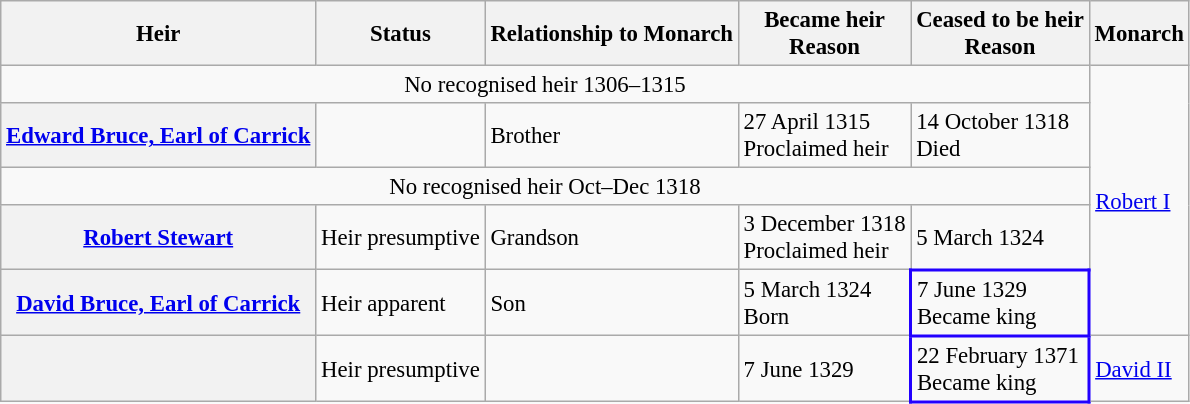<table class="wikitable" style="font-size:95%">
<tr>
<th>Heir</th>
<th>Status</th>
<th>Relationship to Monarch</th>
<th>Became heir<br>Reason</th>
<th>Ceased to be heir<br>Reason</th>
<th>Monarch</th>
</tr>
<tr>
<td colspan=5 style="text-align:center">No recognised heir 1306–1315</td>
<td rowspan=5><a href='#'>Robert I</a></td>
</tr>
<tr>
<th><a href='#'>Edward Bruce, Earl of Carrick</a></th>
<td></td>
<td>Brother</td>
<td>27 April 1315<br>Proclaimed heir</td>
<td>14 October 1318<br>Died</td>
</tr>
<tr>
<td colspan=5 style="text-align:center">No recognised heir Oct–Dec 1318</td>
</tr>
<tr>
<th><a href='#'>Robert Stewart</a></th>
<td>Heir presumptive</td>
<td>Grandson</td>
<td>3 December 1318<br>Proclaimed heir</td>
<td>5 March 1324<br></td>
</tr>
<tr>
<th><a href='#'>David Bruce, Earl of Carrick</a></th>
<td>Heir apparent</td>
<td>Son</td>
<td>5 March 1324<br>Born</td>
<td style="border-width:2px; border-color:#20F">7 June 1329<br>Became king</td>
</tr>
<tr>
<th></th>
<td>Heir presumptive</td>
<td></td>
<td>7 June 1329<br></td>
<td style="border-width:2px; border-color:#20F">22 February 1371<br>Became king</td>
<td><a href='#'>David II</a></td>
</tr>
</table>
